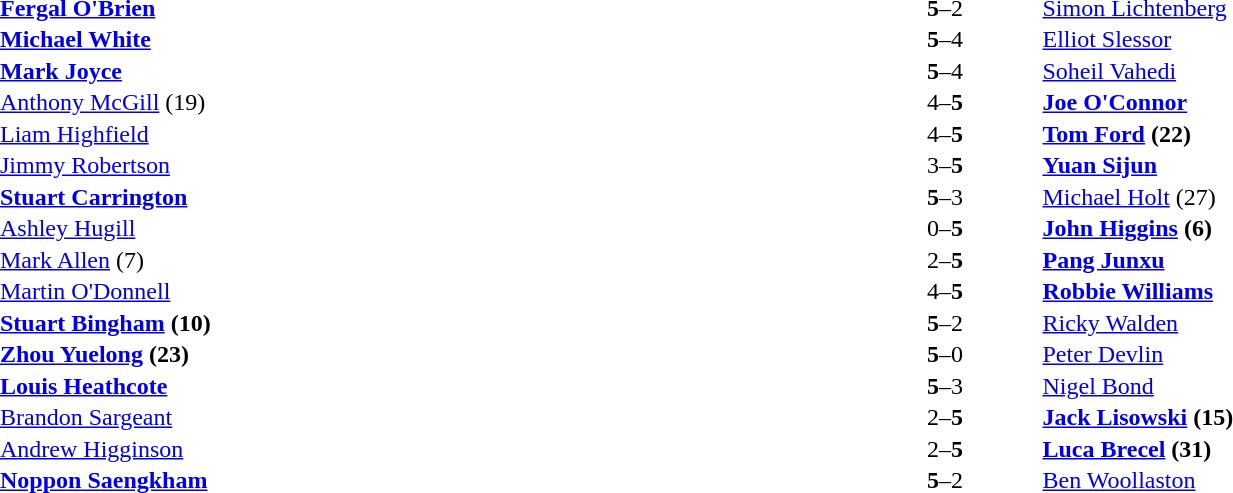<table width="100%" cellspacing="1">
<tr>
<th width=45%></th>
<th width=10%></th>
<th width=45%></th>
</tr>
<tr>
<td> <strong><a href='#'>Fergal O'Brien</a></strong></td>
<td align="center"><strong>5</strong>–2</td>
<td> <a href='#'>Simon Lichtenberg</a></td>
</tr>
<tr>
<td> <strong><a href='#'>Michael White</a></strong></td>
<td align="center"><strong>5</strong>–4</td>
<td> <a href='#'>Elliot Slessor</a></td>
</tr>
<tr>
<td> <strong><a href='#'>Mark Joyce</a></strong></td>
<td align="center"><strong>5</strong>–4</td>
<td> <a href='#'>Soheil Vahedi</a></td>
</tr>
<tr>
<td> <a href='#'>Anthony McGill</a> (19)</td>
<td align="center">4–<strong>5</strong></td>
<td> <strong><a href='#'>Joe O'Connor</a></strong></td>
</tr>
<tr>
<td> <a href='#'>Liam Highfield</a></td>
<td align="center">4–<strong>5</strong></td>
<td> <strong><a href='#'>Tom Ford</a> (22)</strong></td>
</tr>
<tr>
<td> <a href='#'>Jimmy Robertson</a></td>
<td align="center">3–<strong>5</strong></td>
<td> <strong><a href='#'>Yuan Sijun</a></strong></td>
</tr>
<tr>
<td> <strong><a href='#'>Stuart Carrington</a></strong></td>
<td align="center"><strong>5</strong>–3</td>
<td> <a href='#'>Michael Holt</a> (27)</td>
</tr>
<tr>
<td> <a href='#'>Ashley Hugill</a></td>
<td align="center">0–<strong>5</strong></td>
<td> <strong><a href='#'>John Higgins</a> (6)</strong></td>
</tr>
<tr>
<td> <a href='#'>Mark Allen</a> (7)</td>
<td align="center">2–<strong>5</strong></td>
<td> <strong><a href='#'>Pang Junxu</a></strong></td>
</tr>
<tr>
<td> <a href='#'>Martin O'Donnell</a></td>
<td align="center">4–<strong>5</strong></td>
<td> <strong><a href='#'>Robbie Williams</a></strong></td>
</tr>
<tr>
<td> <strong><a href='#'>Stuart Bingham</a> (10)</strong></td>
<td align="center"><strong>5</strong>–2</td>
<td> <a href='#'>Ricky Walden</a></td>
</tr>
<tr>
<td> <strong><a href='#'>Zhou Yuelong</a> (23)</strong></td>
<td align="center"><strong>5</strong>–0</td>
<td> <a href='#'>Peter Devlin</a></td>
</tr>
<tr>
<td> <strong><a href='#'>Louis Heathcote</a></strong></td>
<td align="center"><strong>5</strong>–3</td>
<td> <a href='#'>Nigel Bond</a></td>
</tr>
<tr>
<td> <a href='#'>Brandon Sargeant</a></td>
<td align="center">2–<strong>5</strong></td>
<td> <strong><a href='#'>Jack Lisowski</a> (15)</strong></td>
</tr>
<tr>
<td> <a href='#'>Andrew Higginson</a></td>
<td align="center">2–<strong>5</strong></td>
<td> <strong><a href='#'>Luca Brecel</a> (31)</strong></td>
</tr>
<tr>
<td> <strong><a href='#'>Noppon Saengkham</a></strong></td>
<td align="center"><strong>5</strong>–2</td>
<td> <a href='#'>Ben Woollaston</a></td>
</tr>
</table>
